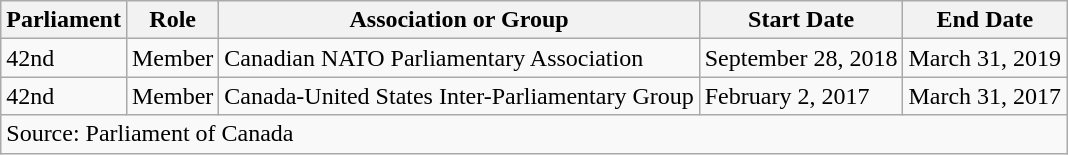<table class="wikitable">
<tr>
<th>Parliament</th>
<th>Role</th>
<th>Association or Group</th>
<th>Start Date</th>
<th>End Date</th>
</tr>
<tr>
<td>42nd</td>
<td>Member</td>
<td>Canadian NATO Parliamentary Association</td>
<td>September 28, 2018</td>
<td>March 31, 2019</td>
</tr>
<tr>
<td>42nd</td>
<td>Member</td>
<td>Canada-United States Inter-Parliamentary Group</td>
<td>February 2, 2017</td>
<td>March 31, 2017</td>
</tr>
<tr>
<td colspan="5">Source: Parliament of Canada</td>
</tr>
</table>
